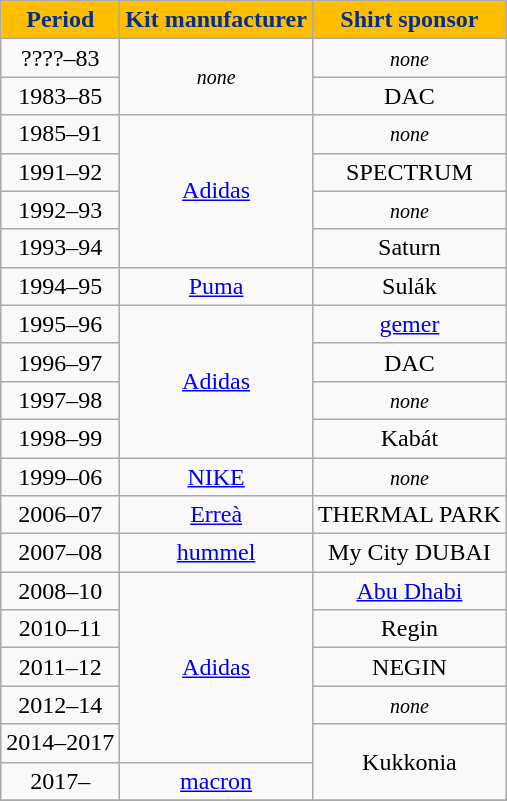<table class="wikitable" style="text-align:center;margin-left:1em">
<tr>
<th style="color:#00308F; background:#FFBF00;">Period</th>
<th style="color:#00308F; background:#FFBF00;">Kit manufacturer</th>
<th style="color:#00308F; background:#FFBF00;">Shirt sponsor</th>
</tr>
<tr>
<td>????–83</td>
<td rowspan="2"><small><em>none</em></small></td>
<td><small><em>none</em></small></td>
</tr>
<tr>
<td>1983–85</td>
<td>DAC</td>
</tr>
<tr>
<td>1985–91</td>
<td rowspan="4"><a href='#'>Adidas</a></td>
<td><small><em>none</em></small></td>
</tr>
<tr>
<td>1991–92</td>
<td>SPECTRUM</td>
</tr>
<tr>
<td>1992–93</td>
<td><small><em>none</em></small></td>
</tr>
<tr>
<td>1993–94</td>
<td>Saturn</td>
</tr>
<tr>
<td>1994–95</td>
<td><a href='#'>Puma</a></td>
<td>Sulák</td>
</tr>
<tr>
<td>1995–96</td>
<td rowspan="4"><a href='#'>Adidas</a></td>
<td><a href='#'>gemer</a></td>
</tr>
<tr>
<td>1996–97</td>
<td>DAC</td>
</tr>
<tr>
<td>1997–98</td>
<td><small><em>none</em></small></td>
</tr>
<tr>
<td>1998–99</td>
<td>Kabát</td>
</tr>
<tr>
<td>1999–06</td>
<td><a href='#'>NIKE</a></td>
<td><small><em>none</em></small></td>
</tr>
<tr>
<td>2006–07</td>
<td><a href='#'>Erreà</a></td>
<td>THERMAL PARK</td>
</tr>
<tr>
<td>2007–08</td>
<td><a href='#'>hummel</a></td>
<td>My City DUBAI</td>
</tr>
<tr>
<td>2008–10</td>
<td rowspan="5"><a href='#'>Adidas</a></td>
<td><a href='#'>Abu Dhabi</a></td>
</tr>
<tr>
<td>2010–11</td>
<td>Regin</td>
</tr>
<tr>
<td>2011–12</td>
<td>NEGIN</td>
</tr>
<tr>
<td>2012–14</td>
<td><small><em>none</em></small></td>
</tr>
<tr>
<td>2014–2017</td>
<td rowspan="2">Kukkonia</td>
</tr>
<tr>
<td>2017–</td>
<td><a href='#'>macron</a></td>
</tr>
<tr>
</tr>
</table>
